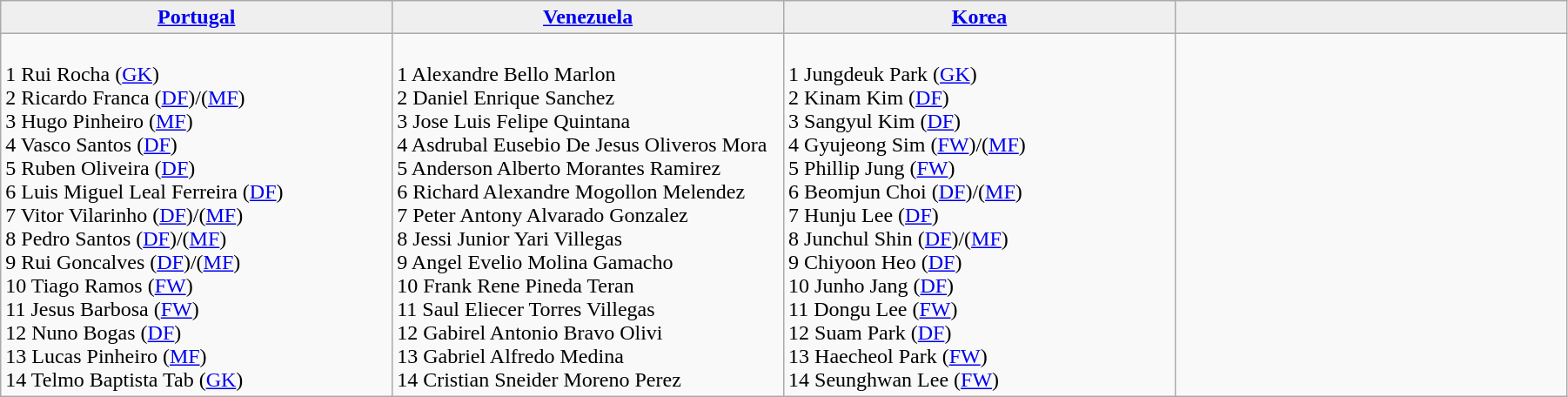<table class="wikitable mw-collapsible mw-collapsed" cellpadding=5 cellspacing=0 style="width:95%">
<tr align=center>
<td bgcolor="#efefef" width="200"><strong> <a href='#'>Portugal</a></strong></td>
<td bgcolor="#efefef" width="200"><strong> <a href='#'>Venezuela</a></strong></td>
<td bgcolor="#efefef" width="200"><strong> <a href='#'>Korea</a></strong></td>
<td bgcolor="#efefef" width="200"></td>
</tr>
<tr valign=top>
<td><br>1 Rui Rocha (<a href='#'>GK</a>)<br>
2 Ricardo Franca (<a href='#'>DF</a>)/(<a href='#'>MF</a>)<br>
3 Hugo Pinheiro (<a href='#'>MF</a>)<br>
4 Vasco Santos (<a href='#'>DF</a>)<br>
5 Ruben Oliveira (<a href='#'>DF</a>)<br>
6 Luis Miguel Leal Ferreira (<a href='#'>DF</a>)<br>
7 Vitor Vilarinho (<a href='#'>DF</a>)/(<a href='#'>MF</a>)<br>
8 Pedro Santos (<a href='#'>DF</a>)/(<a href='#'>MF</a>)<br>
9 Rui Goncalves (<a href='#'>DF</a>)/(<a href='#'>MF</a>)<br>
10 Tiago Ramos (<a href='#'>FW</a>)<br>
11 Jesus Barbosa (<a href='#'>FW</a>)<br>
12 Nuno Bogas (<a href='#'>DF</a>)<br>
13 Lucas Pinheiro (<a href='#'>MF</a>)<br>
14 Telmo Baptista Tab (<a href='#'>GK</a>)<br></td>
<td><br>1 Alexandre Bello Marlon<br>
2 Daniel Enrique Sanchez<br>
3 Jose Luis Felipe Quintana<br>
4 Asdrubal Eusebio De Jesus Oliveros Mora<br>
5 Anderson Alberto Morantes Ramirez<br>
6 Richard Alexandre Mogollon Melendez<br>
7 Peter Antony Alvarado Gonzalez<br>
8 Jessi Junior Yari Villegas<br>
9 Angel Evelio Molina Gamacho<br>
10 Frank Rene Pineda Teran<br>
11 Saul Eliecer Torres Villegas<br>
12 Gabirel Antonio Bravo Olivi<br>
13 Gabriel Alfredo Medina<br>
14 Cristian Sneider Moreno Perez<br></td>
<td><br>1 Jungdeuk Park (<a href='#'>GK</a>)<br>
2 Kinam Kim (<a href='#'>DF</a>)<br>
3 Sangyul Kim (<a href='#'>DF</a>)<br>
4 Gyujeong Sim (<a href='#'>FW</a>)/(<a href='#'>MF</a>)<br>
5 Phillip Jung (<a href='#'>FW</a>)<br>
6 Beomjun Choi (<a href='#'>DF</a>)/(<a href='#'>MF</a>)<br>
7 Hunju Lee (<a href='#'>DF</a>)<br>
8 Junchul Shin (<a href='#'>DF</a>)/(<a href='#'>MF</a>)<br>
9 Chiyoon Heo (<a href='#'>DF</a>)<br>
10 Junho Jang (<a href='#'>DF</a>)<br>
11 Dongu Lee (<a href='#'>FW</a>)<br>
12 Suam Park (<a href='#'>DF</a>)<br>
13 Haecheol Park (<a href='#'>FW</a>)<br>
14 Seunghwan Lee (<a href='#'>FW</a>)<br></td>
<td></td>
</tr>
</table>
